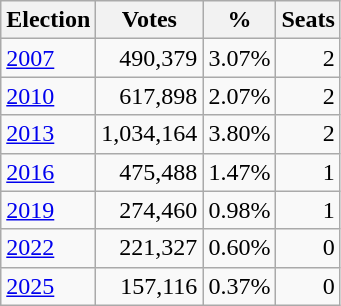<table class=wikitable style="text-align:right">
<tr>
<th>Election</th>
<th>Votes</th>
<th>%</th>
<th>Seats</th>
</tr>
<tr>
<td align=left><a href='#'>2007</a></td>
<td>490,379</td>
<td>3.07%</td>
<td>2</td>
</tr>
<tr>
<td align=left><a href='#'>2010</a></td>
<td>617,898</td>
<td>2.07%</td>
<td>2</td>
</tr>
<tr>
<td align=left><a href='#'>2013</a></td>
<td>1,034,164</td>
<td>3.80%</td>
<td>2</td>
</tr>
<tr>
<td align=left><a href='#'>2016</a></td>
<td>475,488</td>
<td>1.47%</td>
<td>1</td>
</tr>
<tr>
<td align=left><a href='#'>2019</a></td>
<td>274,460</td>
<td>0.98%</td>
<td>1</td>
</tr>
<tr>
<td align=left><a href='#'>2022</a></td>
<td>221,327</td>
<td>0.60%</td>
<td>0</td>
</tr>
<tr>
<td align=left><a href='#'>2025</a></td>
<td>157,116</td>
<td>0.37%</td>
<td>0</td>
</tr>
</table>
